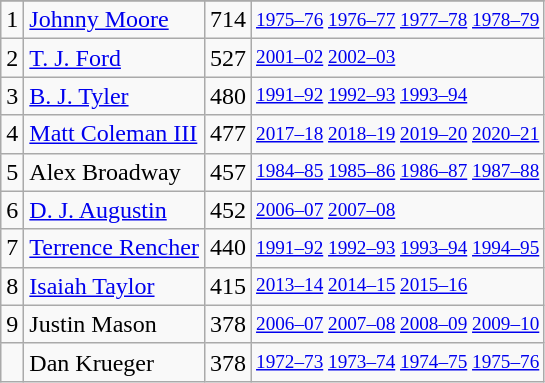<table class="wikitable">
<tr>
</tr>
<tr>
<td>1</td>
<td><a href='#'>Johnny Moore</a></td>
<td>714</td>
<td style="font-size:80%;"><a href='#'>1975–76</a> <a href='#'>1976–77</a> <a href='#'>1977–78</a> <a href='#'>1978–79</a></td>
</tr>
<tr>
<td>2</td>
<td><a href='#'>T. J. Ford</a></td>
<td>527</td>
<td style="font-size:80%;"><a href='#'>2001–02</a> <a href='#'>2002–03</a></td>
</tr>
<tr>
<td>3</td>
<td><a href='#'>B. J. Tyler</a></td>
<td>480</td>
<td style="font-size:80%;"><a href='#'>1991–92</a> <a href='#'>1992–93</a> <a href='#'>1993–94</a></td>
</tr>
<tr>
<td>4</td>
<td><a href='#'>Matt Coleman III</a></td>
<td>477</td>
<td style="font-size:80%;"><a href='#'>2017–18</a> <a href='#'>2018–19</a> <a href='#'>2019–20</a> <a href='#'>2020–21</a></td>
</tr>
<tr>
<td>5</td>
<td>Alex Broadway</td>
<td>457</td>
<td style="font-size:80%;"><a href='#'>1984–85</a> <a href='#'>1985–86</a> <a href='#'>1986–87</a> <a href='#'>1987–88</a></td>
</tr>
<tr>
<td>6</td>
<td><a href='#'>D. J. Augustin</a></td>
<td>452</td>
<td style="font-size:80%;"><a href='#'>2006–07</a> <a href='#'>2007–08</a></td>
</tr>
<tr>
<td>7</td>
<td><a href='#'>Terrence Rencher</a></td>
<td>440</td>
<td style="font-size:80%;"><a href='#'>1991–92</a> <a href='#'>1992–93</a> <a href='#'>1993–94</a> <a href='#'>1994–95</a></td>
</tr>
<tr>
<td>8</td>
<td><a href='#'>Isaiah Taylor</a></td>
<td>415</td>
<td style="font-size:80%;"><a href='#'>2013–14</a> <a href='#'>2014–15</a> <a href='#'>2015–16</a></td>
</tr>
<tr>
<td>9</td>
<td>Justin Mason</td>
<td>378</td>
<td style="font-size:80%;"><a href='#'>2006–07</a> <a href='#'>2007–08</a> <a href='#'>2008–09</a> <a href='#'>2009–10</a></td>
</tr>
<tr>
<td></td>
<td>Dan Krueger</td>
<td>378</td>
<td style="font-size:80%;"><a href='#'>1972–73</a> <a href='#'>1973–74</a> <a href='#'>1974–75</a> <a href='#'>1975–76</a></td>
</tr>
</table>
